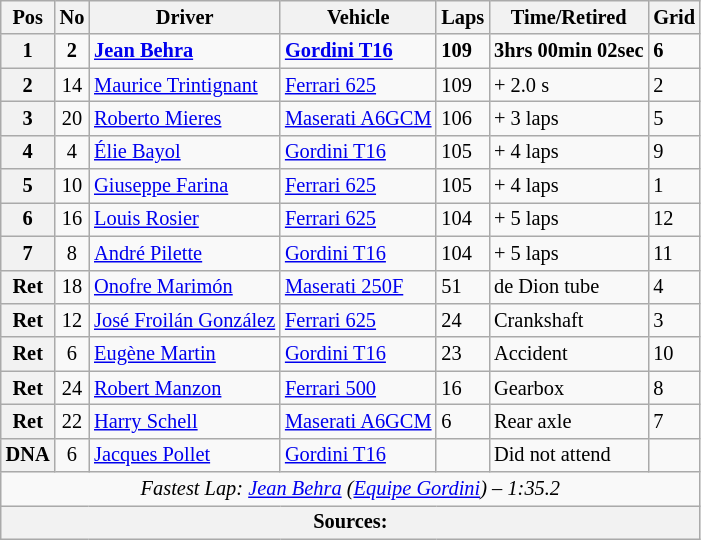<table class="wikitable" style="font-size: 85%;">
<tr>
<th>Pos</th>
<th>No</th>
<th>Driver</th>
<th>Vehicle</th>
<th>Laps</th>
<th>Time/Retired</th>
<th>Grid</th>
</tr>
<tr>
<th>1</th>
<td align="center"><strong>2</strong></td>
<td> <strong><a href='#'>Jean Behra</a></strong></td>
<td><strong><a href='#'>Gordini T16</a></strong></td>
<td><strong>109</strong></td>
<td><strong>3hrs 00min 02sec</strong></td>
<td><strong>6</strong></td>
</tr>
<tr>
<th>2</th>
<td align="center">14</td>
<td> <a href='#'>Maurice Trintignant</a></td>
<td><a href='#'>Ferrari 625</a></td>
<td>109</td>
<td>+ 2.0 s</td>
<td>2</td>
</tr>
<tr>
<th>3</th>
<td align="center">20</td>
<td> <a href='#'>Roberto Mieres</a></td>
<td><a href='#'>Maserati A6GCM</a></td>
<td>106</td>
<td>+ 3 laps</td>
<td>5</td>
</tr>
<tr>
<th>4</th>
<td align="center">4</td>
<td> <a href='#'>Élie Bayol</a></td>
<td><a href='#'>Gordini T16</a></td>
<td>105</td>
<td>+ 4 laps</td>
<td>9</td>
</tr>
<tr>
<th>5</th>
<td align="center">10</td>
<td> <a href='#'>Giuseppe Farina</a></td>
<td><a href='#'>Ferrari 625</a></td>
<td>105</td>
<td>+ 4 laps</td>
<td>1</td>
</tr>
<tr>
<th>6</th>
<td align="center">16</td>
<td> <a href='#'>Louis Rosier</a></td>
<td><a href='#'>Ferrari 625</a></td>
<td>104</td>
<td>+ 5 laps</td>
<td>12</td>
</tr>
<tr>
<th>7</th>
<td align="center">8</td>
<td> <a href='#'>André Pilette</a></td>
<td><a href='#'>Gordini T16</a></td>
<td>104</td>
<td>+ 5 laps</td>
<td>11</td>
</tr>
<tr>
<th>Ret</th>
<td align="center">18</td>
<td> <a href='#'>Onofre Marimón</a></td>
<td><a href='#'>Maserati 250F</a></td>
<td>51</td>
<td>de Dion tube</td>
<td>4</td>
</tr>
<tr>
<th>Ret</th>
<td align="center">12</td>
<td> <a href='#'>José Froilán González</a></td>
<td><a href='#'>Ferrari 625</a></td>
<td>24</td>
<td>Crankshaft</td>
<td>3</td>
</tr>
<tr>
<th>Ret</th>
<td align="center">6</td>
<td> <a href='#'>Eugène Martin</a></td>
<td><a href='#'>Gordini T16</a></td>
<td>23</td>
<td>Accident</td>
<td>10</td>
</tr>
<tr>
<th>Ret</th>
<td align="center">24</td>
<td> <a href='#'>Robert Manzon</a></td>
<td><a href='#'>Ferrari 500</a></td>
<td>16</td>
<td>Gearbox</td>
<td>8</td>
</tr>
<tr>
<th>Ret</th>
<td align="center">22</td>
<td> <a href='#'>Harry Schell</a></td>
<td><a href='#'>Maserati A6GCM</a></td>
<td>6</td>
<td>Rear axle</td>
<td>7</td>
</tr>
<tr>
<th>DNA</th>
<td align="center">6</td>
<td> <a href='#'>Jacques Pollet</a></td>
<td><a href='#'>Gordini T16</a></td>
<td></td>
<td>Did not attend</td>
<td></td>
</tr>
<tr>
<td colspan="8" align="center"><em>Fastest Lap: <a href='#'>Jean Behra</a> (<a href='#'>Equipe Gordini</a>) – 1:35.2</em></td>
</tr>
<tr>
<th colspan="8">Sources: </th>
</tr>
</table>
